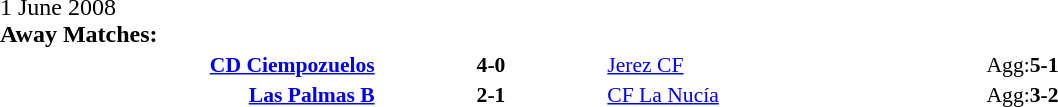<table width=100% cellspacing=1>
<tr>
<th width=20%></th>
<th width=12%></th>
<th width=20%></th>
<th></th>
</tr>
<tr>
<td>1 June 2008<br><strong>Away Matches:</strong></td>
</tr>
<tr style=font-size:90%>
<td align=right><strong><a href='#'>CD Ciempozuelos</a></strong></td>
<td align=center><strong>4-0</strong></td>
<td><a href='#'>Jerez CF</a></td>
<td>Agg:<strong>5-1</strong></td>
</tr>
<tr style=font-size:90%>
<td align=right><strong><a href='#'>Las Palmas B</a></strong></td>
<td align=center><strong>2-1</strong></td>
<td><a href='#'>CF La Nucía</a></td>
<td>Agg:<strong>3-2</strong></td>
</tr>
</table>
